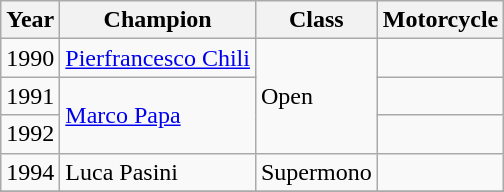<table class="wikitable">
<tr>
<th>Year</th>
<th>Champion</th>
<th>Class</th>
<th>Motorcycle</th>
</tr>
<tr>
<td>1990</td>
<td> <a href='#'>Pierfrancesco Chili</a></td>
<td rowspan="3">Open</td>
<td></td>
</tr>
<tr>
<td>1991</td>
<td rowspan="2"> <a href='#'>Marco Papa</a></td>
<td></td>
</tr>
<tr>
<td>1992</td>
<td></td>
</tr>
<tr>
<td>1994</td>
<td> Luca Pasini</td>
<td>Supermono</td>
<td></td>
</tr>
<tr>
</tr>
</table>
